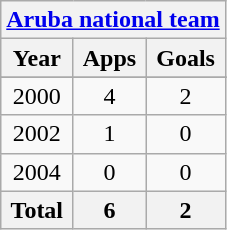<table class="wikitable" style="text-align:center">
<tr>
<th colspan=3><a href='#'>Aruba national team</a></th>
</tr>
<tr>
<th>Year</th>
<th>Apps</th>
<th>Goals</th>
</tr>
<tr>
</tr>
<tr>
<td>2000</td>
<td>4</td>
<td>2</td>
</tr>
<tr>
<td>2002</td>
<td>1</td>
<td>0</td>
</tr>
<tr>
<td>2004</td>
<td>0</td>
<td>0</td>
</tr>
<tr>
<th>Total</th>
<th>6</th>
<th>2</th>
</tr>
</table>
